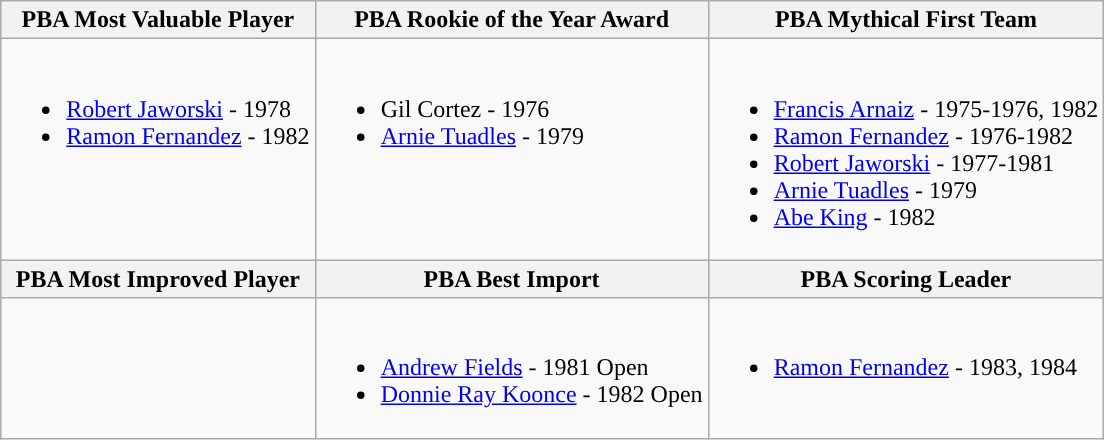<table class=wikitable>
<tr>
<th>PBA Most Valuable Player</th>
<th>PBA Rookie of the Year Award</th>
<th>PBA Mythical First Team</th>
</tr>
<tr>
<td valign="top"><br><ul><li><a href='#'>Robert Jaworski</a> - 1978</li><li><a href='#'>Ramon Fernandez</a> - 1982</li></ul></td>
<td valign="top"><br><ul><li>Gil Cortez - 1976</li><li><a href='#'>Arnie Tuadles</a> - 1979</li></ul></td>
<td valign="top"><br><ul><li><a href='#'>Francis Arnaiz</a> - 1975-1976, 1982</li><li><a href='#'>Ramon Fernandez</a> - 1976-1982</li><li><a href='#'>Robert Jaworski</a> - 1977-1981</li><li><a href='#'>Arnie Tuadles</a> - 1979</li><li><a href='#'>Abe King</a> - 1982</li></ul></td>
</tr>
<tr>
<th>PBA Most Improved Player</th>
<th>PBA Best Import</th>
<th>PBA Scoring Leader</th>
</tr>
<tr>
<td valign="top"></td>
<td valign="top"><br><ul><li><a href='#'>Andrew Fields</a> - 1981 Open</li><li><a href='#'>Donnie Ray Koonce</a> - 1982 Open</li></ul></td>
<td valign="top"><br><ul><li><a href='#'>Ramon Fernandez</a> - 1983, 1984</li></ul></td>
</tr>
</table>
